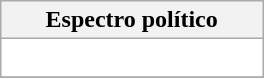<table class="wikitable" border="1">
<tr>
<th width="70%" align="center">Espectro político</th>
</tr>
<tr style="background-color:#FFFFFF;">
<td><br>















</td>
</tr>
<tr>
</tr>
</table>
